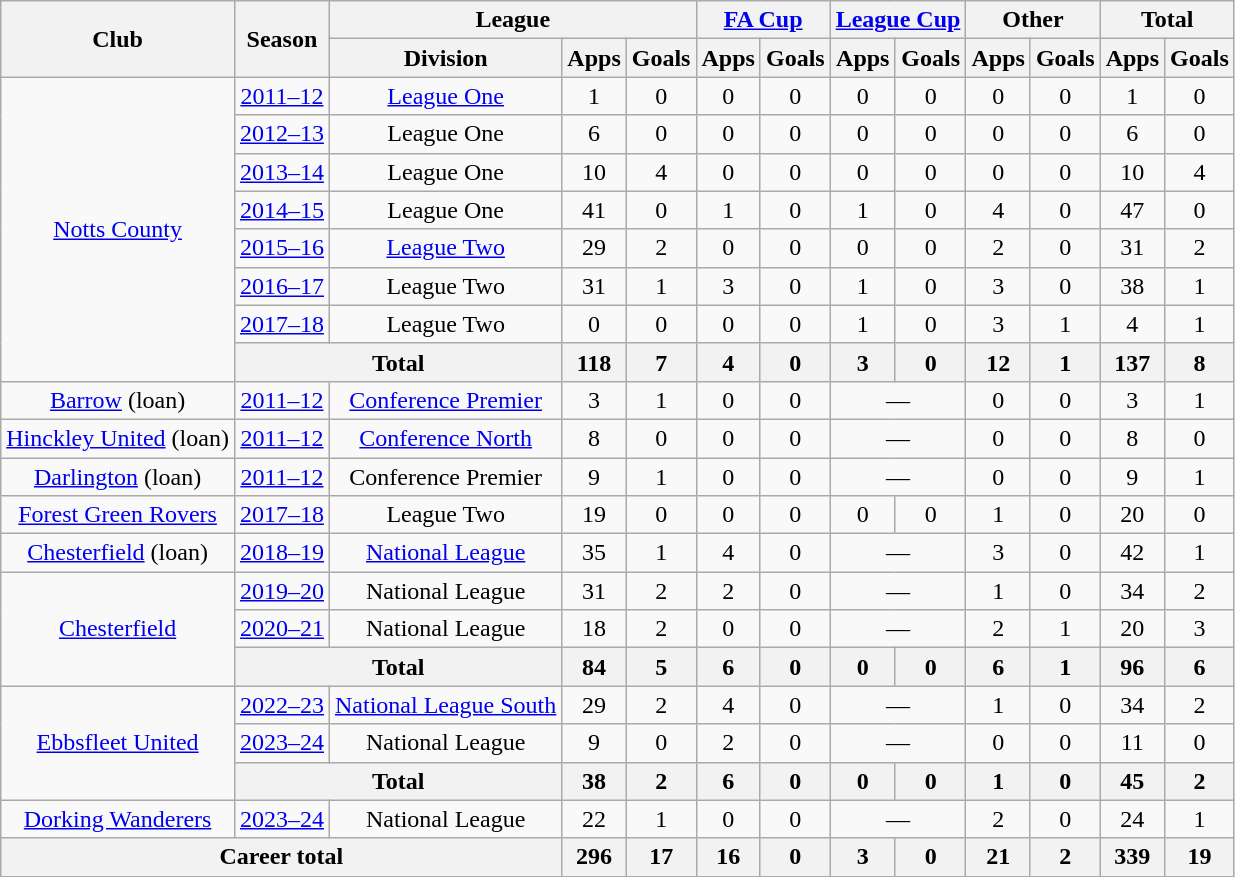<table class="wikitable" style="text-align:center">
<tr>
<th rowspan="2">Club</th>
<th rowspan="2">Season</th>
<th colspan="3">League</th>
<th colspan="2"><a href='#'>FA Cup</a></th>
<th colspan="2"><a href='#'>League Cup</a></th>
<th colspan="2">Other</th>
<th colspan="2">Total</th>
</tr>
<tr>
<th>Division</th>
<th>Apps</th>
<th>Goals</th>
<th>Apps</th>
<th>Goals</th>
<th>Apps</th>
<th>Goals</th>
<th>Apps</th>
<th>Goals</th>
<th>Apps</th>
<th>Goals</th>
</tr>
<tr>
<td rowspan="8" valign="center"><a href='#'>Notts County</a></td>
<td><a href='#'>2011–12</a></td>
<td><a href='#'>League One</a></td>
<td>1</td>
<td>0</td>
<td>0</td>
<td>0</td>
<td>0</td>
<td>0</td>
<td>0</td>
<td>0</td>
<td>1</td>
<td>0</td>
</tr>
<tr>
<td><a href='#'>2012–13</a></td>
<td>League One</td>
<td>6</td>
<td>0</td>
<td>0</td>
<td>0</td>
<td>0</td>
<td>0</td>
<td>0</td>
<td>0</td>
<td>6</td>
<td>0</td>
</tr>
<tr>
<td><a href='#'>2013–14</a></td>
<td>League One</td>
<td>10</td>
<td>4</td>
<td>0</td>
<td>0</td>
<td>0</td>
<td>0</td>
<td>0</td>
<td>0</td>
<td>10</td>
<td>4</td>
</tr>
<tr>
<td><a href='#'>2014–15</a></td>
<td>League One</td>
<td>41</td>
<td>0</td>
<td>1</td>
<td>0</td>
<td>1</td>
<td>0</td>
<td>4</td>
<td>0</td>
<td>47</td>
<td>0</td>
</tr>
<tr>
<td><a href='#'>2015–16</a></td>
<td><a href='#'>League Two</a></td>
<td>29</td>
<td>2</td>
<td>0</td>
<td>0</td>
<td>0</td>
<td>0</td>
<td>2</td>
<td>0</td>
<td>31</td>
<td>2</td>
</tr>
<tr>
<td><a href='#'>2016–17</a></td>
<td>League Two</td>
<td>31</td>
<td>1</td>
<td>3</td>
<td>0</td>
<td>1</td>
<td>0</td>
<td>3</td>
<td>0</td>
<td>38</td>
<td>1</td>
</tr>
<tr>
<td><a href='#'>2017–18</a></td>
<td>League Two</td>
<td>0</td>
<td>0</td>
<td>0</td>
<td>0</td>
<td>1</td>
<td>0</td>
<td>3</td>
<td>1</td>
<td>4</td>
<td>1</td>
</tr>
<tr>
<th colspan="2">Total</th>
<th>118</th>
<th>7</th>
<th>4</th>
<th>0</th>
<th>3</th>
<th>0</th>
<th>12</th>
<th>1</th>
<th>137</th>
<th>8</th>
</tr>
<tr>
<td><a href='#'>Barrow</a> (loan)</td>
<td><a href='#'>2011–12</a></td>
<td><a href='#'>Conference Premier</a></td>
<td>3</td>
<td>1</td>
<td>0</td>
<td>0</td>
<td colspan=2>—</td>
<td>0</td>
<td>0</td>
<td>3</td>
<td>1</td>
</tr>
<tr>
<td><a href='#'>Hinckley United</a> (loan)</td>
<td><a href='#'>2011–12</a></td>
<td><a href='#'>Conference North</a></td>
<td>8</td>
<td>0</td>
<td>0</td>
<td>0</td>
<td colspan=2>—</td>
<td>0</td>
<td>0</td>
<td>8</td>
<td>0</td>
</tr>
<tr>
<td><a href='#'>Darlington</a> (loan)</td>
<td><a href='#'>2011–12</a></td>
<td>Conference Premier</td>
<td>9</td>
<td>1</td>
<td>0</td>
<td>0</td>
<td colspan=2>—</td>
<td>0</td>
<td>0</td>
<td>9</td>
<td>1</td>
</tr>
<tr>
<td><a href='#'>Forest Green Rovers</a></td>
<td><a href='#'>2017–18</a></td>
<td>League Two</td>
<td>19</td>
<td>0</td>
<td>0</td>
<td>0</td>
<td>0</td>
<td>0</td>
<td>1</td>
<td>0</td>
<td>20</td>
<td>0</td>
</tr>
<tr>
<td><a href='#'>Chesterfield</a> (loan)</td>
<td><a href='#'>2018–19</a></td>
<td><a href='#'>National League</a></td>
<td>35</td>
<td>1</td>
<td>4</td>
<td>0</td>
<td colspan=2>—</td>
<td>3</td>
<td>0</td>
<td>42</td>
<td>1</td>
</tr>
<tr>
<td rowspan="3"><a href='#'>Chesterfield</a></td>
<td><a href='#'>2019–20</a></td>
<td>National League</td>
<td>31</td>
<td>2</td>
<td>2</td>
<td>0</td>
<td colspan=2>—</td>
<td>1</td>
<td>0</td>
<td>34</td>
<td>2</td>
</tr>
<tr>
<td><a href='#'>2020–21</a></td>
<td>National League</td>
<td>18</td>
<td>2</td>
<td>0</td>
<td>0</td>
<td colspan="2">—</td>
<td>2</td>
<td>1</td>
<td>20</td>
<td>3</td>
</tr>
<tr>
<th colspan="2">Total</th>
<th>84</th>
<th>5</th>
<th>6</th>
<th>0</th>
<th>0</th>
<th>0</th>
<th>6</th>
<th>1</th>
<th>96</th>
<th>6</th>
</tr>
<tr>
<td rowspan="3"><a href='#'>Ebbsfleet United</a></td>
<td><a href='#'>2022–23</a></td>
<td><a href='#'>National League South</a></td>
<td>29</td>
<td>2</td>
<td>4</td>
<td>0</td>
<td colspan="2">—</td>
<td>1</td>
<td>0</td>
<td>34</td>
<td>2</td>
</tr>
<tr>
<td><a href='#'>2023–24</a></td>
<td>National League</td>
<td>9</td>
<td>0</td>
<td>2</td>
<td>0</td>
<td colspan="2">—</td>
<td>0</td>
<td>0</td>
<td>11</td>
<td>0</td>
</tr>
<tr>
<th colspan="2">Total</th>
<th>38</th>
<th>2</th>
<th>6</th>
<th>0</th>
<th>0</th>
<th>0</th>
<th>1</th>
<th>0</th>
<th>45</th>
<th>2</th>
</tr>
<tr>
<td><a href='#'>Dorking Wanderers</a></td>
<td><a href='#'>2023–24</a></td>
<td>National League</td>
<td>22</td>
<td>1</td>
<td>0</td>
<td>0</td>
<td colspan="2">—</td>
<td>2</td>
<td>0</td>
<td>24</td>
<td>1</td>
</tr>
<tr>
<th colspan="3">Career total</th>
<th>296</th>
<th>17</th>
<th>16</th>
<th>0</th>
<th>3</th>
<th>0</th>
<th>21</th>
<th>2</th>
<th>339</th>
<th>19</th>
</tr>
</table>
